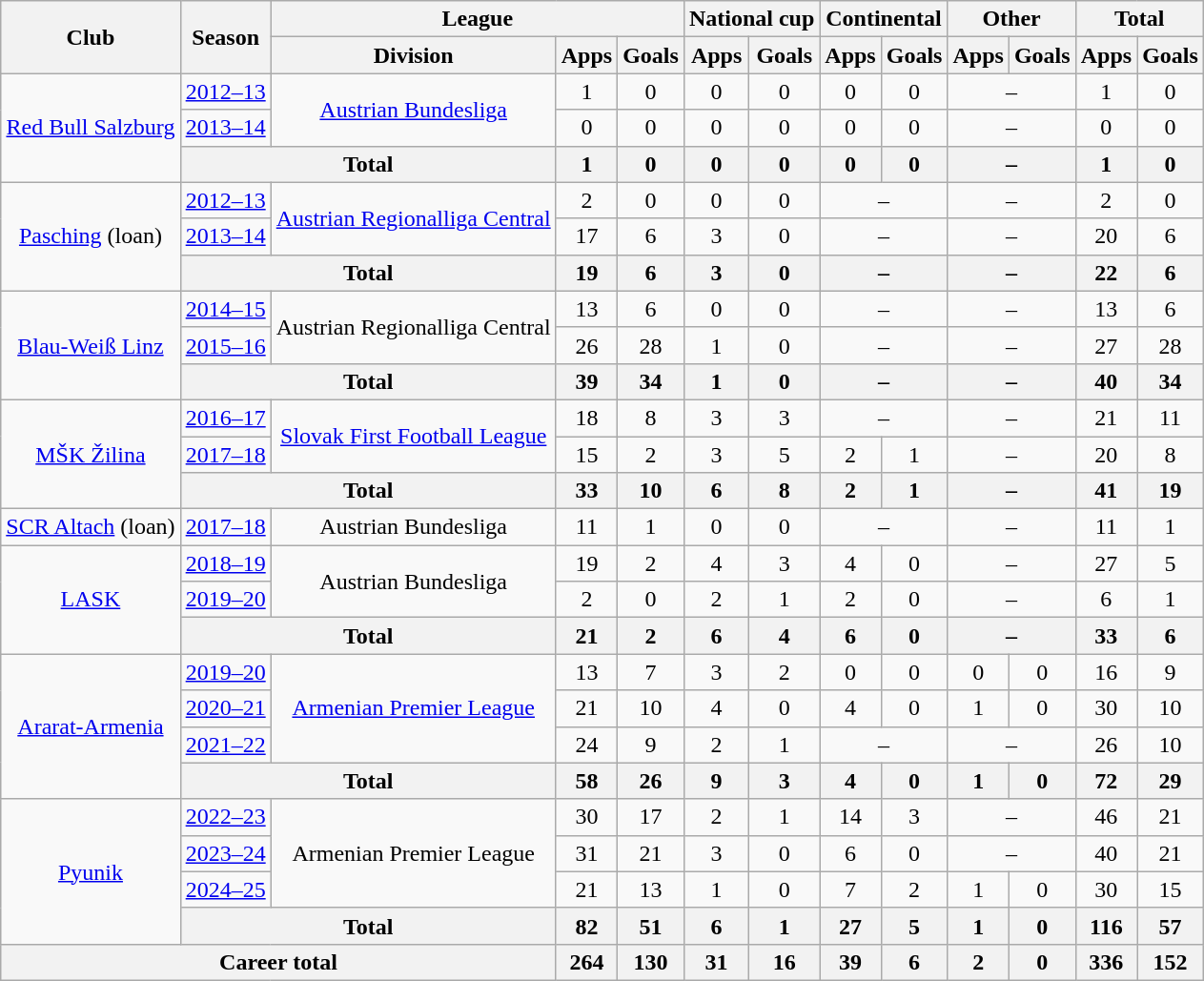<table class="wikitable" style="text-align: center">
<tr>
<th rowspan="2">Club</th>
<th rowspan="2">Season</th>
<th colspan="3">League</th>
<th colspan="2">National cup</th>
<th colspan="2">Continental</th>
<th colspan="2">Other</th>
<th colspan="2">Total</th>
</tr>
<tr>
<th>Division</th>
<th>Apps</th>
<th>Goals</th>
<th>Apps</th>
<th>Goals</th>
<th>Apps</th>
<th>Goals</th>
<th>Apps</th>
<th>Goals</th>
<th>Apps</th>
<th>Goals</th>
</tr>
<tr>
<td rowspan="3"><a href='#'>Red Bull Salzburg</a></td>
<td><a href='#'>2012–13</a></td>
<td rowspan="2"><a href='#'>Austrian Bundesliga</a></td>
<td>1</td>
<td>0</td>
<td>0</td>
<td>0</td>
<td>0</td>
<td>0</td>
<td colspan="2">–</td>
<td>1</td>
<td>0</td>
</tr>
<tr>
<td><a href='#'>2013–14</a></td>
<td>0</td>
<td>0</td>
<td>0</td>
<td>0</td>
<td>0</td>
<td>0</td>
<td colspan="2">–</td>
<td>0</td>
<td>0</td>
</tr>
<tr>
<th colspan="2">Total</th>
<th>1</th>
<th>0</th>
<th>0</th>
<th>0</th>
<th>0</th>
<th>0</th>
<th colspan="2">–</th>
<th>1</th>
<th>0</th>
</tr>
<tr>
<td rowspan="3"><a href='#'>Pasching</a> (loan)</td>
<td><a href='#'>2012–13</a></td>
<td rowspan="2"><a href='#'>Austrian Regionalliga Central</a></td>
<td>2</td>
<td>0</td>
<td>0</td>
<td>0</td>
<td colspan="2">–</td>
<td colspan="2">–</td>
<td>2</td>
<td>0</td>
</tr>
<tr>
<td><a href='#'>2013–14</a></td>
<td>17</td>
<td>6</td>
<td>3</td>
<td>0</td>
<td colspan="2">–</td>
<td colspan="2">–</td>
<td>20</td>
<td>6</td>
</tr>
<tr>
<th colspan="2">Total</th>
<th>19</th>
<th>6</th>
<th>3</th>
<th>0</th>
<th colspan="2">–</th>
<th colspan="2">–</th>
<th>22</th>
<th>6</th>
</tr>
<tr>
<td rowspan="3"><a href='#'>Blau-Weiß Linz</a></td>
<td><a href='#'>2014–15</a></td>
<td rowspan="2">Austrian Regionalliga Central</td>
<td>13</td>
<td>6</td>
<td>0</td>
<td>0</td>
<td colspan="2">–</td>
<td colspan="2">–</td>
<td>13</td>
<td>6</td>
</tr>
<tr>
<td><a href='#'>2015–16</a></td>
<td>26</td>
<td>28</td>
<td>1</td>
<td>0</td>
<td colspan="2">–</td>
<td colspan="2">–</td>
<td>27</td>
<td>28</td>
</tr>
<tr>
<th colspan="2">Total</th>
<th>39</th>
<th>34</th>
<th>1</th>
<th>0</th>
<th colspan="2">–</th>
<th colspan="2">–</th>
<th>40</th>
<th>34</th>
</tr>
<tr>
<td rowspan="3"><a href='#'>MŠK Žilina</a></td>
<td><a href='#'>2016–17</a></td>
<td rowspan="2"><a href='#'>Slovak First Football League</a></td>
<td>18</td>
<td>8</td>
<td>3</td>
<td>3</td>
<td colspan="2">–</td>
<td colspan="2">–</td>
<td>21</td>
<td>11</td>
</tr>
<tr>
<td><a href='#'>2017–18</a></td>
<td>15</td>
<td>2</td>
<td>3</td>
<td>5</td>
<td>2</td>
<td>1</td>
<td colspan="2">–</td>
<td>20</td>
<td>8</td>
</tr>
<tr>
<th colspan="2">Total</th>
<th>33</th>
<th>10</th>
<th>6</th>
<th>8</th>
<th>2</th>
<th>1</th>
<th colspan="2">–</th>
<th>41</th>
<th>19</th>
</tr>
<tr>
<td><a href='#'>SCR Altach</a> (loan)</td>
<td><a href='#'>2017–18</a></td>
<td>Austrian Bundesliga</td>
<td>11</td>
<td>1</td>
<td>0</td>
<td>0</td>
<td colspan="2">–</td>
<td colspan="2">–</td>
<td>11</td>
<td>1</td>
</tr>
<tr>
<td rowspan="3"><a href='#'>LASK</a></td>
<td><a href='#'>2018–19</a></td>
<td rowspan="2">Austrian Bundesliga</td>
<td>19</td>
<td>2</td>
<td>4</td>
<td>3</td>
<td>4</td>
<td>0</td>
<td colspan="2">–</td>
<td>27</td>
<td>5</td>
</tr>
<tr>
<td><a href='#'>2019–20</a></td>
<td>2</td>
<td>0</td>
<td>2</td>
<td>1</td>
<td>2</td>
<td>0</td>
<td colspan="2">–</td>
<td>6</td>
<td>1</td>
</tr>
<tr>
<th colspan="2">Total</th>
<th>21</th>
<th>2</th>
<th>6</th>
<th>4</th>
<th>6</th>
<th>0</th>
<th colspan="2">–</th>
<th>33</th>
<th>6</th>
</tr>
<tr>
<td rowspan="4"><a href='#'>Ararat-Armenia</a></td>
<td><a href='#'>2019–20</a></td>
<td rowspan="3"><a href='#'>Armenian Premier League</a></td>
<td>13</td>
<td>7</td>
<td>3</td>
<td>2</td>
<td>0</td>
<td>0</td>
<td>0</td>
<td>0</td>
<td>16</td>
<td>9</td>
</tr>
<tr>
<td><a href='#'>2020–21</a></td>
<td>21</td>
<td>10</td>
<td>4</td>
<td>0</td>
<td>4</td>
<td>0</td>
<td>1</td>
<td>0</td>
<td>30</td>
<td>10</td>
</tr>
<tr>
<td><a href='#'>2021–22</a></td>
<td>24</td>
<td>9</td>
<td>2</td>
<td>1</td>
<td colspan="2">–</td>
<td colspan="2">–</td>
<td>26</td>
<td>10</td>
</tr>
<tr>
<th colspan="2">Total</th>
<th>58</th>
<th>26</th>
<th>9</th>
<th>3</th>
<th>4</th>
<th>0</th>
<th>1</th>
<th>0</th>
<th>72</th>
<th>29</th>
</tr>
<tr>
<td rowspan="4"><a href='#'>Pyunik</a></td>
<td><a href='#'>2022–23</a></td>
<td rowspan="3">Armenian Premier League</td>
<td>30</td>
<td>17</td>
<td>2</td>
<td>1</td>
<td>14</td>
<td>3</td>
<td colspan="2">–</td>
<td>46</td>
<td>21</td>
</tr>
<tr>
<td><a href='#'>2023–24</a></td>
<td>31</td>
<td>21</td>
<td>3</td>
<td>0</td>
<td>6</td>
<td>0</td>
<td colspan="2">–</td>
<td>40</td>
<td>21</td>
</tr>
<tr>
<td><a href='#'>2024–25</a></td>
<td>21</td>
<td>13</td>
<td>1</td>
<td>0</td>
<td>7</td>
<td>2</td>
<td>1</td>
<td>0</td>
<td>30</td>
<td>15</td>
</tr>
<tr>
<th colspan="2">Total</th>
<th>82</th>
<th>51</th>
<th>6</th>
<th>1</th>
<th>27</th>
<th>5</th>
<th>1</th>
<th>0</th>
<th>116</th>
<th>57</th>
</tr>
<tr>
<th colspan="3">Career total</th>
<th>264</th>
<th>130</th>
<th>31</th>
<th>16</th>
<th>39</th>
<th>6</th>
<th>2</th>
<th>0</th>
<th>336</th>
<th>152</th>
</tr>
</table>
